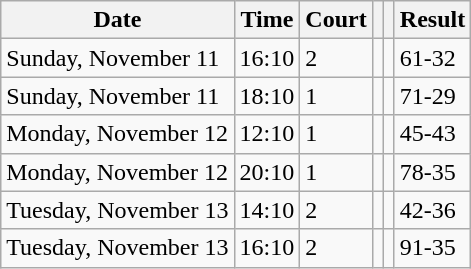<table class="wikitable">
<tr>
<th>Date</th>
<th>Time</th>
<th>Court</th>
<th></th>
<th></th>
<th>Result</th>
</tr>
<tr>
<td>Sunday, November 11</td>
<td>16:10</td>
<td>2</td>
<td></td>
<td></td>
<td>61-32</td>
</tr>
<tr>
<td>Sunday, November 11</td>
<td>18:10</td>
<td>1</td>
<td></td>
<td></td>
<td>71-29</td>
</tr>
<tr>
<td>Monday, November 12</td>
<td>12:10</td>
<td>1</td>
<td></td>
<td></td>
<td>45-43</td>
</tr>
<tr>
<td>Monday, November 12</td>
<td>20:10</td>
<td>1</td>
<td></td>
<td></td>
<td>78-35</td>
</tr>
<tr>
<td>Tuesday, November 13</td>
<td>14:10</td>
<td>2</td>
<td></td>
<td></td>
<td>42-36</td>
</tr>
<tr>
<td>Tuesday, November 13</td>
<td>16:10</td>
<td>2</td>
<td></td>
<td></td>
<td>91-35</td>
</tr>
</table>
